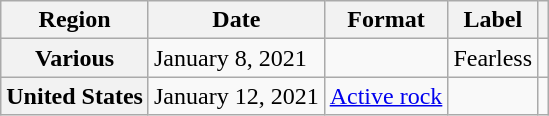<table class="wikitable plainrowheaders">
<tr>
<th>Region</th>
<th>Date</th>
<th>Format</th>
<th>Label</th>
<th></th>
</tr>
<tr>
<th scope="row">Various</th>
<td>January 8, 2021</td>
<td></td>
<td>Fearless</td>
<td></td>
</tr>
<tr>
<th scope="row">United States</th>
<td>January 12, 2021</td>
<td><a href='#'>Active rock</a></td>
<td></td>
<td></td>
</tr>
</table>
